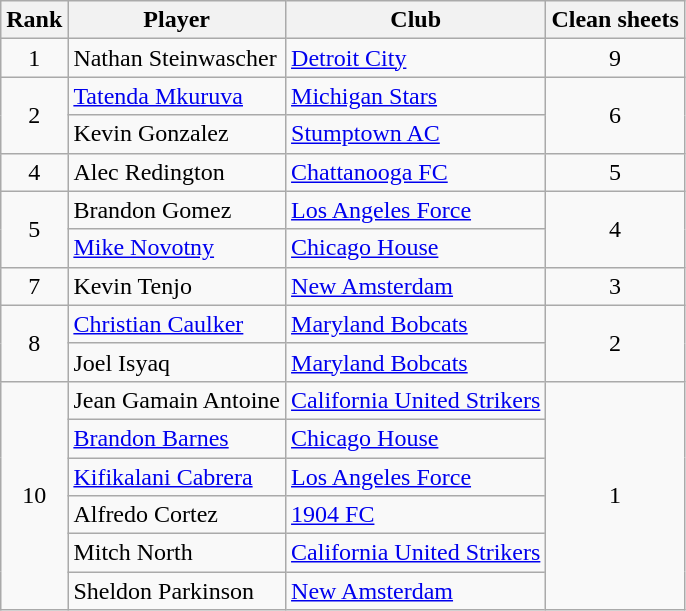<table class="wikitable" style="text-align:center">
<tr>
<th>Rank</th>
<th>Player</th>
<th>Club</th>
<th>Clean sheets</th>
</tr>
<tr>
<td>1</td>
<td align="left"> Nathan Steinwascher</td>
<td align="left"><a href='#'>Detroit City</a></td>
<td>9</td>
</tr>
<tr>
<td rowspan=2>2</td>
<td align="left"> <a href='#'>Tatenda Mkuruva</a></td>
<td align="left"><a href='#'>Michigan Stars</a></td>
<td rowspan=2>6</td>
</tr>
<tr>
<td align="left"> Kevin Gonzalez</td>
<td align="left"><a href='#'>Stumptown AC</a></td>
</tr>
<tr>
<td>4</td>
<td align="left"> Alec Redington</td>
<td align="left"><a href='#'>Chattanooga FC</a></td>
<td>5</td>
</tr>
<tr>
<td rowspan=2>5</td>
<td align="left"> Brandon Gomez</td>
<td align="left"><a href='#'>Los Angeles Force</a></td>
<td rowspan=2>4</td>
</tr>
<tr>
<td align="left"> <a href='#'>Mike Novotny</a></td>
<td align="left"><a href='#'>Chicago House</a></td>
</tr>
<tr>
<td>7</td>
<td align="left"> Kevin Tenjo</td>
<td align="left"><a href='#'>New Amsterdam</a></td>
<td>3</td>
</tr>
<tr>
<td rowspan=2>8</td>
<td align="left"> <a href='#'>Christian Caulker</a></td>
<td align="left"><a href='#'>Maryland Bobcats</a></td>
<td rowspan=2>2</td>
</tr>
<tr>
<td align="left"> Joel Isyaq</td>
<td align="left"><a href='#'>Maryland Bobcats</a></td>
</tr>
<tr>
<td rowspan=6>10</td>
<td align="left"> Jean Gamain Antoine</td>
<td align="left"><a href='#'>California United Strikers</a></td>
<td rowspan=6>1</td>
</tr>
<tr>
<td align="left"> <a href='#'>Brandon Barnes</a></td>
<td align="left"><a href='#'>Chicago House</a></td>
</tr>
<tr>
<td align="left"> <a href='#'>Kifikalani Cabrera</a></td>
<td align="left"><a href='#'>Los Angeles Force</a></td>
</tr>
<tr>
<td align="left"> Alfredo Cortez</td>
<td align="left"><a href='#'>1904 FC</a></td>
</tr>
<tr>
<td align="left"> Mitch North</td>
<td align="left"><a href='#'>California United Strikers</a></td>
</tr>
<tr>
<td align="left"> Sheldon Parkinson</td>
<td align="left"><a href='#'>New Amsterdam</a></td>
</tr>
</table>
